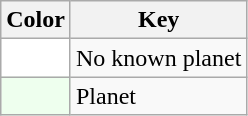<table class="wikitable">
<tr>
<th>Color</th>
<th>Key</th>
</tr>
<tr>
<td style="background-color:#FFFFFF"></td>
<td>No known planet</td>
</tr>
<tr>
<td style="background-color:#EEFFEE"></td>
<td>Planet</td>
</tr>
</table>
